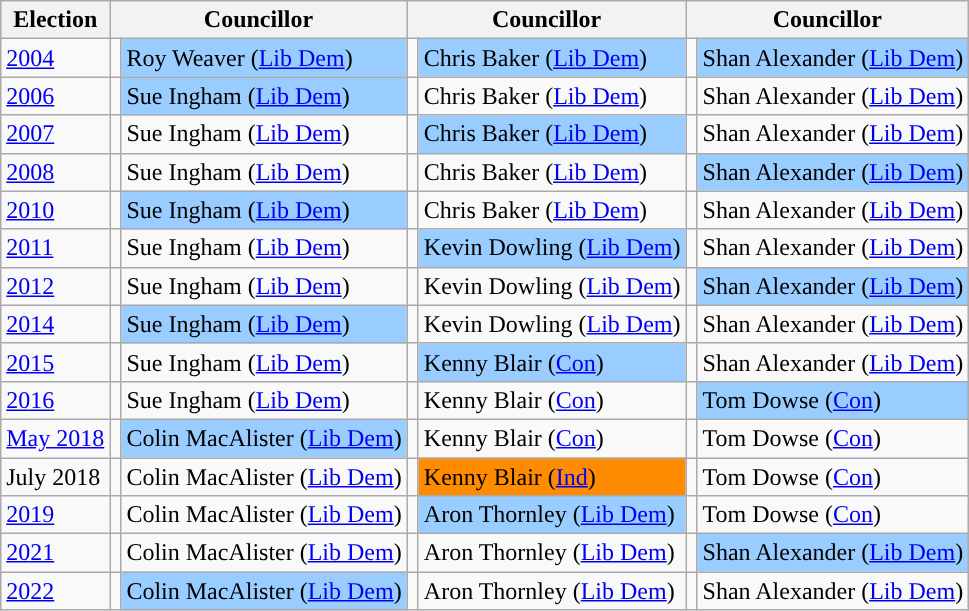<table class="wikitable">
<tr>
<th>Election</th>
<th colspan="2">Councillor</th>
<th colspan="2">Councillor</th>
<th colspan="2">Councillor</th>
</tr>
<tr>
<td><a href='#'>2004</a></td>
<td style="background-color: "></td>
<td bgcolor="#99CCFF">Roy Weaver (<a href='#'>Lib Dem</a>)</td>
<td style="background-color: "></td>
<td bgcolor="#99CCFF">Chris Baker (<a href='#'>Lib Dem</a>)</td>
<td style="background-color: "></td>
<td bgcolor="#99CCFF">Shan Alexander (<a href='#'>Lib Dem</a>)</td>
</tr>
<tr>
<td><a href='#'>2006</a></td>
<td style="background-color: "></td>
<td bgcolor="#99CCFF">Sue Ingham (<a href='#'>Lib Dem</a>)</td>
<td style="background-color: "></td>
<td>Chris Baker (<a href='#'>Lib Dem</a>)</td>
<td style="background-color: "></td>
<td>Shan Alexander (<a href='#'>Lib Dem</a>)</td>
</tr>
<tr>
<td><a href='#'>2007</a></td>
<td style="background-color: "></td>
<td>Sue Ingham (<a href='#'>Lib Dem</a>)</td>
<td style="background-color: "></td>
<td bgcolor="#99CCFF">Chris Baker (<a href='#'>Lib Dem</a>)</td>
<td style="background-color: "></td>
<td>Shan Alexander (<a href='#'>Lib Dem</a>)</td>
</tr>
<tr>
<td><a href='#'>2008</a></td>
<td style="background-color: "></td>
<td>Sue Ingham (<a href='#'>Lib Dem</a>)</td>
<td style="background-color: "></td>
<td>Chris Baker (<a href='#'>Lib Dem</a>)</td>
<td style="background-color: "></td>
<td bgcolor="#99CCFF">Shan Alexander (<a href='#'>Lib Dem</a>)</td>
</tr>
<tr>
<td><a href='#'>2010</a></td>
<td style="background-color: "></td>
<td bgcolor="#99CCFF">Sue Ingham (<a href='#'>Lib Dem</a>)</td>
<td style="background-color: "></td>
<td>Chris Baker (<a href='#'>Lib Dem</a>)</td>
<td style="background-color: "></td>
<td>Shan Alexander (<a href='#'>Lib Dem</a>)</td>
</tr>
<tr>
<td><a href='#'>2011</a></td>
<td style="background-color: "></td>
<td>Sue Ingham (<a href='#'>Lib Dem</a>)</td>
<td style="background-color: "></td>
<td bgcolor="#99CCFF">Kevin Dowling (<a href='#'>Lib Dem</a>)</td>
<td style="background-color: "></td>
<td>Shan Alexander (<a href='#'>Lib Dem</a>)</td>
</tr>
<tr>
<td><a href='#'>2012</a></td>
<td style="background-color: "></td>
<td>Sue Ingham (<a href='#'>Lib Dem</a>)</td>
<td style="background-color: "></td>
<td>Kevin Dowling (<a href='#'>Lib Dem</a>)</td>
<td style="background-color: "></td>
<td bgcolor="#99CCFF">Shan Alexander (<a href='#'>Lib Dem</a>)</td>
</tr>
<tr>
<td><a href='#'>2014</a></td>
<td style="background-color: "></td>
<td bgcolor="#99CCFF">Sue Ingham (<a href='#'>Lib Dem</a>)</td>
<td style="background-color: "></td>
<td>Kevin Dowling (<a href='#'>Lib Dem</a>)</td>
<td style="background-color: "></td>
<td>Shan Alexander (<a href='#'>Lib Dem</a>)</td>
</tr>
<tr>
<td><a href='#'>2015</a></td>
<td style="background-color: "></td>
<td>Sue Ingham (<a href='#'>Lib Dem</a>)</td>
<td style="background-color: "></td>
<td bgcolor="#99CCFF">Kenny Blair (<a href='#'>Con</a>)</td>
<td style="background-color: "></td>
<td>Shan Alexander (<a href='#'>Lib Dem</a>)</td>
</tr>
<tr>
<td><a href='#'>2016</a></td>
<td style="background-color: "></td>
<td>Sue Ingham (<a href='#'>Lib Dem</a>)</td>
<td style="background-color: "></td>
<td>Kenny Blair (<a href='#'>Con</a>)</td>
<td style="background-color: "></td>
<td bgcolor="#99CCFF">Tom Dowse (<a href='#'>Con</a>)</td>
</tr>
<tr>
<td><a href='#'>May 2018</a></td>
<td style="background-color: "></td>
<td bgcolor="#99CCFF">Colin MacAlister (<a href='#'>Lib Dem</a>)</td>
<td style="background-color: "></td>
<td>Kenny Blair (<a href='#'>Con</a>)</td>
<td style="background-color: "></td>
<td>Tom Dowse (<a href='#'>Con</a>)</td>
</tr>
<tr>
<td>July 2018</td>
<td style="background-color: "></td>
<td>Colin MacAlister (<a href='#'>Lib Dem</a>)</td>
<td style="background-color: "></td>
<td bgcolor="#FF8C00">Kenny Blair (<a href='#'>Ind</a>)</td>
<td style="background-color: "></td>
<td>Tom Dowse (<a href='#'>Con</a>)</td>
</tr>
<tr>
<td><a href='#'>2019</a></td>
<td style="background-color: "></td>
<td>Colin MacAlister (<a href='#'>Lib Dem</a>)</td>
<td style="background-color: "></td>
<td bgcolor="#99CCFF">Aron Thornley (<a href='#'>Lib Dem</a>)</td>
<td style="background-color: "></td>
<td>Tom Dowse (<a href='#'>Con</a>)</td>
</tr>
<tr>
<td><a href='#'>2021</a></td>
<td style="background-color: "></td>
<td>Colin MacAlister (<a href='#'>Lib Dem</a>)</td>
<td style="background-color: "></td>
<td>Aron Thornley (<a href='#'>Lib Dem</a>)</td>
<td style="background-color: "></td>
<td bgcolor="#99CCFF">Shan Alexander (<a href='#'>Lib Dem</a>)</td>
</tr>
<tr>
<td><a href='#'>2022</a></td>
<td style="background-color: "></td>
<td bgcolor="#99CCFF">Colin MacAlister (<a href='#'>Lib Dem</a>)</td>
<td style="background-color: "></td>
<td>Aron Thornley (<a href='#'>Lib Dem</a>)</td>
<td style="background-color: "></td>
<td>Shan Alexander (<a href='#'>Lib Dem</a>)</td>
</tr>
</table>
